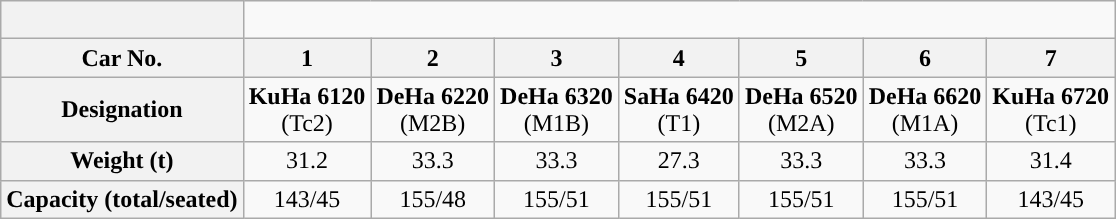<table class="wikitable" style="text-align:center">
<tr style="border-bottom: 4px solid #">
<th> </th>
<td colspan="7"> </td>
</tr>
<tr>
<th>Car No.</th>
<th>1</th>
<th>2</th>
<th>3</th>
<th>4</th>
<th>5</th>
<th>6</th>
<th>7</th>
</tr>
<tr>
<th>Designation</th>
<td><strong>KuHa 6120</strong><br>(Tc2)</td>
<td><strong>DeHa 6220</strong><br> (M2B)</td>
<td><strong>DeHa 6320</strong><br> (M1B)</td>
<td><strong>SaHa 6420</strong><br> (T1)</td>
<td><strong>DeHa 6520</strong><br> (M2A)</td>
<td><strong>DeHa 6620</strong><br> (M1A)</td>
<td><strong>KuHa 6720</strong><br> (Tc1)</td>
</tr>
<tr>
<th>Weight (t)</th>
<td>31.2</td>
<td>33.3</td>
<td>33.3</td>
<td>27.3</td>
<td>33.3</td>
<td>33.3</td>
<td>31.4</td>
</tr>
<tr>
<th>Capacity (total/seated)</th>
<td>143/45</td>
<td>155/48</td>
<td>155/51</td>
<td>155/51</td>
<td>155/51</td>
<td>155/51</td>
<td>143/45</td>
</tr>
</table>
